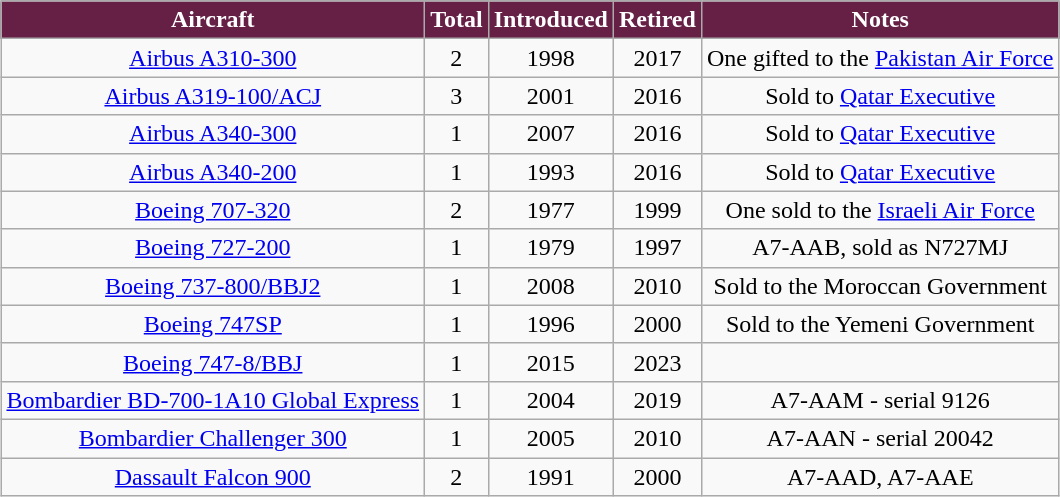<table class="wikitable" style="margin:0.5em auto;text-align:center">
<tr style="color:white;">
<th style="background-color:#662046;">Aircraft</th>
<th style="background-color:#662046;">Total</th>
<th style="background-color:#662046;">Introduced</th>
<th style="background-color:#662046;">Retired</th>
<th style="background-color:#662046;">Notes</th>
</tr>
<tr>
<td><a href='#'>Airbus A310-300</a></td>
<td>2</td>
<td>1998</td>
<td>2017</td>
<td>One gifted to the <a href='#'>Pakistan Air Force</a></td>
</tr>
<tr>
<td><a href='#'>Airbus A319-100/ACJ</a></td>
<td>3</td>
<td>2001</td>
<td>2016</td>
<td>Sold to <a href='#'>Qatar Executive</a></td>
</tr>
<tr>
<td><a href='#'>Airbus A340-300</a></td>
<td>1</td>
<td>2007</td>
<td>2016</td>
<td>Sold to <a href='#'>Qatar Executive</a></td>
</tr>
<tr>
<td><a href='#'>Airbus A340-200</a></td>
<td>1</td>
<td>1993</td>
<td>2016</td>
<td>Sold to <a href='#'>Qatar Executive</a></td>
</tr>
<tr>
<td><a href='#'>Boeing 707-320</a></td>
<td>2</td>
<td>1977</td>
<td>1999</td>
<td>One sold to the <a href='#'>Israeli Air Force</a></td>
</tr>
<tr>
<td><a href='#'>Boeing 727-200</a></td>
<td>1</td>
<td>1979</td>
<td>1997</td>
<td>A7-AAB, sold as N727MJ</td>
</tr>
<tr>
<td><a href='#'>Boeing 737-800/BBJ2</a></td>
<td>1</td>
<td>2008</td>
<td>2010</td>
<td>Sold to the Moroccan Government</td>
</tr>
<tr>
<td><a href='#'>Boeing 747SP</a></td>
<td>1</td>
<td>1996</td>
<td>2000</td>
<td>Sold to the Yemeni Government</td>
</tr>
<tr>
<td><a href='#'>Boeing 747-8/BBJ</a></td>
<td>1</td>
<td>2015</td>
<td>2023</td>
<td></td>
</tr>
<tr>
<td><a href='#'>Bombardier BD-700-1A10 Global Express</a></td>
<td>1</td>
<td>2004</td>
<td>2019</td>
<td>A7-AAM - serial 9126</td>
</tr>
<tr>
<td><a href='#'>Bombardier Challenger 300</a></td>
<td>1</td>
<td>2005</td>
<td>2010</td>
<td>A7-AAN - serial 20042</td>
</tr>
<tr>
<td><a href='#'>Dassault Falcon 900</a></td>
<td>2</td>
<td>1991</td>
<td>2000</td>
<td>A7-AAD, A7-AAE</td>
</tr>
</table>
